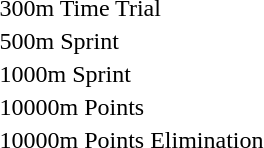<table>
<tr>
<td>300m Time Trial</td>
<td></td>
<td></td>
<td></td>
</tr>
<tr>
<td>500m Sprint</td>
<td></td>
<td></td>
<td></td>
</tr>
<tr>
<td>1000m Sprint</td>
<td></td>
<td></td>
<td></td>
</tr>
<tr>
<td>10000m Points</td>
<td></td>
<td></td>
<td></td>
</tr>
<tr>
<td>10000m Points Elimination</td>
<td></td>
<td></td>
<td></td>
</tr>
</table>
